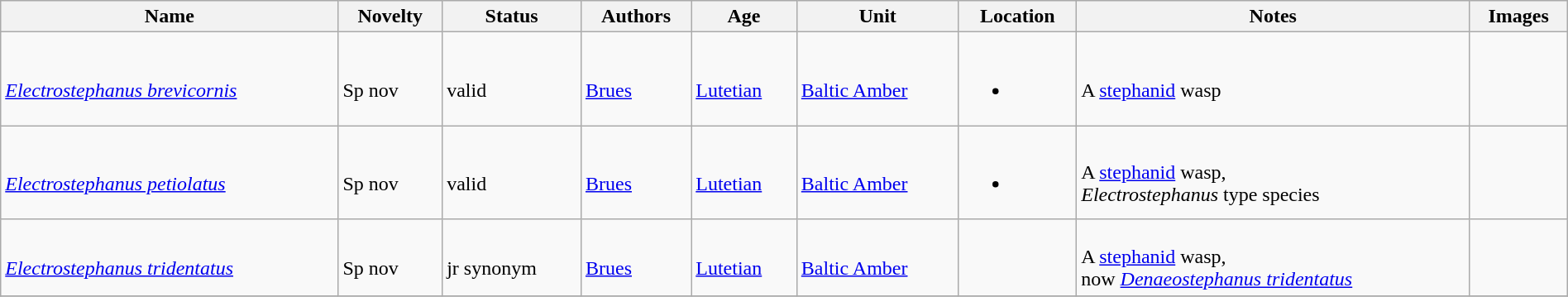<table class="wikitable sortable" align="center" width="100%">
<tr>
<th>Name</th>
<th>Novelty</th>
<th>Status</th>
<th>Authors</th>
<th>Age</th>
<th>Unit</th>
<th>Location</th>
<th>Notes</th>
<th>Images</th>
</tr>
<tr>
<td><br><em><a href='#'>Electrostephanus brevicornis</a></em></td>
<td><br>Sp nov</td>
<td><br>valid</td>
<td><br><a href='#'>Brues</a></td>
<td><br><a href='#'>Lutetian</a></td>
<td><br><a href='#'>Baltic Amber</a></td>
<td><br><ul><li></li></ul></td>
<td><br>A <a href='#'>stephanid</a> wasp</td>
<td></td>
</tr>
<tr>
<td><br><em><a href='#'>Electrostephanus petiolatus</a></em></td>
<td><br>Sp nov</td>
<td><br>valid</td>
<td><br><a href='#'>Brues</a></td>
<td><br><a href='#'>Lutetian</a></td>
<td><br><a href='#'>Baltic Amber</a></td>
<td><br><ul><li></li></ul></td>
<td><br>A <a href='#'>stephanid</a> wasp,<br> <em>Electrostephanus</em> type species</td>
<td><br></td>
</tr>
<tr>
<td><br><em><a href='#'>Electrostephanus tridentatus</a></em></td>
<td><br>Sp nov</td>
<td><br>jr synonym</td>
<td><br><a href='#'>Brues</a></td>
<td><br><a href='#'>Lutetian</a></td>
<td><br><a href='#'>Baltic Amber</a></td>
<td></td>
<td><br>A <a href='#'>stephanid</a> wasp,<br> now <em><a href='#'>Denaeostephanus tridentatus</a></em></td>
<td></td>
</tr>
<tr>
</tr>
</table>
